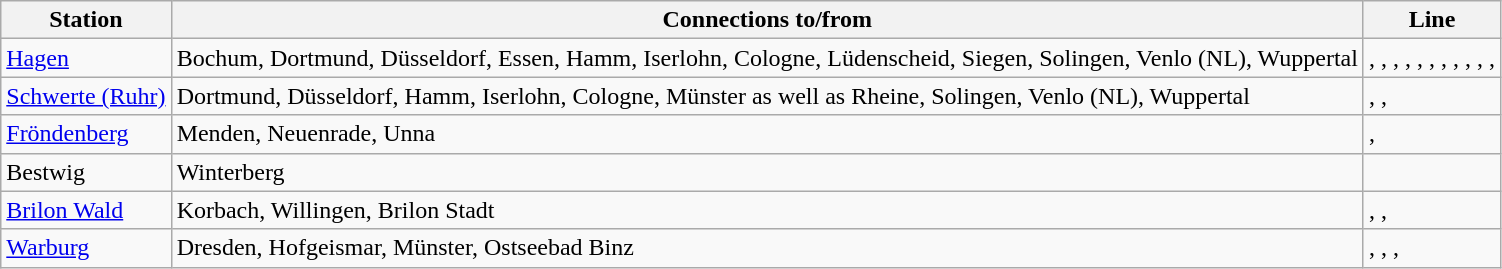<table class="wikitable">
<tr>
<th>Station</th>
<th>Connections to/from</th>
<th>Line</th>
</tr>
<tr>
<td><a href='#'>Hagen</a></td>
<td>Bochum, Dortmund, Düsseldorf, Essen, Hamm, Iserlohn, Cologne, Lüdenscheid, Siegen, Solingen, Venlo (NL), Wuppertal</td>
<td>, , , , , , , , , , , </td>
</tr>
<tr>
<td><a href='#'>Schwerte (Ruhr)</a></td>
<td>Dortmund, Düsseldorf, Hamm, Iserlohn, Cologne, Münster as well as Rheine, Solingen, Venlo (NL), Wuppertal</td>
<td>, , </td>
</tr>
<tr>
<td><a href='#'>Fröndenberg</a></td>
<td>Menden, Neuenrade, Unna</td>
<td>, </td>
</tr>
<tr>
<td>Bestwig</td>
<td>Winterberg</td>
<td></td>
</tr>
<tr>
<td><a href='#'>Brilon Wald</a></td>
<td>Korbach, Willingen, Brilon Stadt</td>
<td>, , </td>
</tr>
<tr>
<td><a href='#'>Warburg</a></td>
<td>Dresden, Hofgeismar, Münster, Ostseebad Binz</td>
<td>, , , </td>
</tr>
</table>
